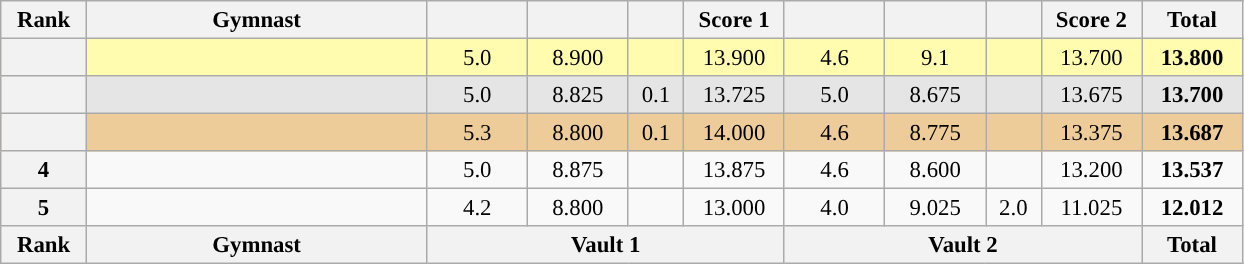<table class="wikitable sortable" style="text-align:center; font-size:95%">
<tr>
<th scope="col" style="width:50px;">Rank</th>
<th scope="col" style="width:220px;">Gymnast</th>
<th scope="col" style="width:60px"></th>
<th scope="col" style="width:60px;"></th>
<th scope="col" style="width:30px;"></th>
<th scope="col" style="width:60px;">Score 1</th>
<th scope="col" style="width:60px"></th>
<th scope="col" style="width:60px;"></th>
<th scope="col" style="width:30px;"></th>
<th scope="col" style="width:60px;">Score 2</th>
<th scope="col" style="width:60px">Total</th>
</tr>
<tr style="background:#fffcaf;">
<th scope=row style="text-align:center"></th>
<td style="text-align:left;"></td>
<td>5.0</td>
<td>8.900</td>
<td></td>
<td>13.900</td>
<td>4.6</td>
<td>9.1</td>
<td></td>
<td>13.700</td>
<td><strong>13.800</strong></td>
</tr>
<tr style="background:#e5e5e5;">
<th scope=row style="text-align:center"></th>
<td style="text-align:left;"></td>
<td>5.0</td>
<td>8.825</td>
<td>0.1</td>
<td>13.725</td>
<td>5.0</td>
<td>8.675</td>
<td></td>
<td>13.675</td>
<td><strong>13.700</strong></td>
</tr>
<tr style="background:#ec9;">
<th scope=row style="text-align:center"></th>
<td style="text-align:left;"></td>
<td>5.3</td>
<td>8.800</td>
<td>0.1</td>
<td>14.000</td>
<td>4.6</td>
<td>8.775</td>
<td></td>
<td>13.375</td>
<td><strong>13.687</strong></td>
</tr>
<tr>
<th scope=row style="text-align:center">4</th>
<td style="text-align:left;"></td>
<td>5.0</td>
<td>8.875</td>
<td></td>
<td>13.875</td>
<td>4.6</td>
<td>8.600</td>
<td></td>
<td>13.200</td>
<td><strong>13.537</strong></td>
</tr>
<tr>
<th scope=row style="text-align:center">5</th>
<td style="text-align:left;"></td>
<td>4.2</td>
<td>8.800</td>
<td></td>
<td>13.000</td>
<td>4.0</td>
<td>9.025</td>
<td>2.0</td>
<td>11.025</td>
<td><strong>12.012</strong></td>
</tr>
<tr class="sortbottom">
<th scope=col>Rank</th>
<th scope="col" style="width:210px;">Gymnast</th>
<th scope=col colspan="4">Vault 1</th>
<th scope=col colspan="4">Vault 2</th>
<th scope=col>Total</th>
</tr>
</table>
